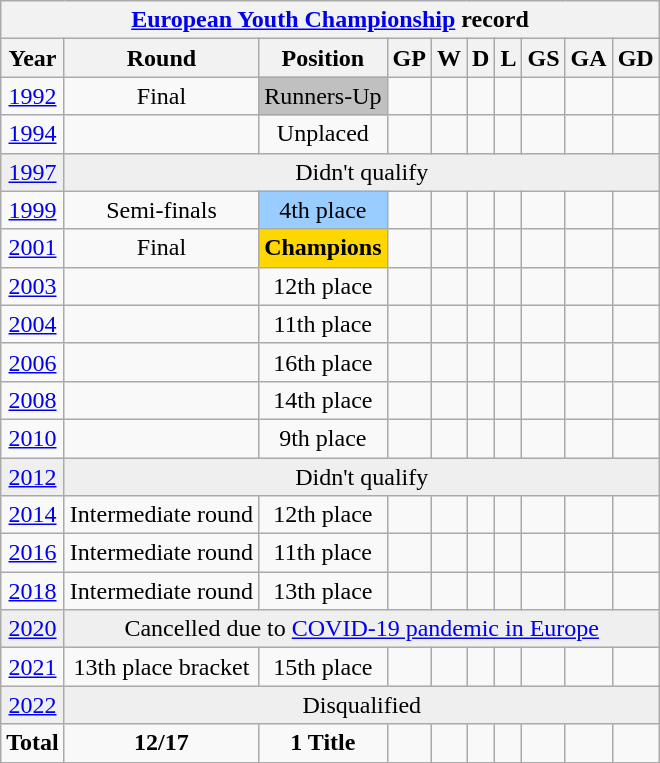<table class="wikitable" style="text-align: center;">
<tr>
<th colspan=10><a href='#'>European Youth Championship</a> record</th>
</tr>
<tr>
<th>Year</th>
<th>Round</th>
<th>Position</th>
<th>GP</th>
<th>W</th>
<th>D</th>
<th>L</th>
<th>GS</th>
<th>GA</th>
<th>GD</th>
</tr>
<tr bgcolor=>
<td> <a href='#'>1992</a></td>
<td>Final</td>
<td bgcolor=silver>Runners-Up</td>
<td></td>
<td></td>
<td></td>
<td></td>
<td></td>
<td></td>
<td></td>
</tr>
<tr bgcolor=>
<td> <a href='#'>1994</a></td>
<td></td>
<td>Unplaced</td>
<td></td>
<td></td>
<td></td>
<td></td>
<td></td>
<td></td>
<td></td>
</tr>
<tr bgcolor=efefef>
<td> <a href='#'>1997</a></td>
<td colspan=10>Didn't qualify</td>
</tr>
<tr bgcolor=>
<td> <a href='#'>1999</a></td>
<td>Semi-finals</td>
<td bgcolor=9acdff>4th place</td>
<td></td>
<td></td>
<td></td>
<td></td>
<td></td>
<td></td>
<td></td>
</tr>
<tr bgcolor=>
<td> <a href='#'>2001</a></td>
<td>Final</td>
<td bgcolor=gold><strong>Champions</strong></td>
<td></td>
<td></td>
<td></td>
<td></td>
<td></td>
<td></td>
<td></td>
</tr>
<tr bgcolor=>
<td> <a href='#'>2003</a></td>
<td></td>
<td>12th place</td>
<td></td>
<td></td>
<td></td>
<td></td>
<td></td>
<td></td>
<td></td>
</tr>
<tr bgcolor=>
<td> <a href='#'>2004</a></td>
<td></td>
<td>11th place</td>
<td></td>
<td></td>
<td></td>
<td></td>
<td></td>
<td></td>
<td></td>
</tr>
<tr bgcolor=>
<td> <a href='#'>2006</a></td>
<td></td>
<td>16th place</td>
<td></td>
<td></td>
<td></td>
<td></td>
<td></td>
<td></td>
<td></td>
</tr>
<tr bgcolor=>
<td> <a href='#'>2008</a></td>
<td></td>
<td>14th place</td>
<td></td>
<td></td>
<td></td>
<td></td>
<td></td>
<td></td>
<td></td>
</tr>
<tr bgcolor=>
<td> <a href='#'>2010</a></td>
<td></td>
<td>9th place</td>
<td></td>
<td></td>
<td></td>
<td></td>
<td></td>
<td></td>
<td></td>
</tr>
<tr bgcolor=efefef>
<td> <a href='#'>2012</a></td>
<td colspan=10>Didn't qualify</td>
</tr>
<tr bgcolor=>
<td> <a href='#'>2014</a></td>
<td>Intermediate round</td>
<td>12th place</td>
<td></td>
<td></td>
<td></td>
<td></td>
<td></td>
<td></td>
<td></td>
</tr>
<tr bgcolor=>
<td> <a href='#'>2016</a></td>
<td>Intermediate round</td>
<td>11th place</td>
<td></td>
<td></td>
<td></td>
<td></td>
<td></td>
<td></td>
<td></td>
</tr>
<tr bgcolor=>
<td> <a href='#'>2018</a></td>
<td>Intermediate round</td>
<td>13th place</td>
<td></td>
<td></td>
<td></td>
<td></td>
<td></td>
<td></td>
<td></td>
</tr>
<tr bgcolor=efefef>
<td> <a href='#'>2020</a></td>
<td colspan=10>Cancelled due to <a href='#'>COVID-19 pandemic in Europe</a></td>
</tr>
<tr bgcolor=>
<td> <a href='#'>2021</a></td>
<td>13th place bracket</td>
<td>15th place</td>
<td></td>
<td></td>
<td></td>
<td></td>
<td></td>
<td></td>
<td></td>
</tr>
<tr bgcolor=efefef>
<td> <a href='#'>2022</a></td>
<td colspan=10>Disqualified</td>
</tr>
<tr>
<td><strong>Total</strong></td>
<td><strong>12/17</strong></td>
<td><strong>1 Title</strong></td>
<td><strong> </strong></td>
<td><strong> </strong></td>
<td><strong> </strong></td>
<td><strong> </strong></td>
<td><strong> </strong></td>
<td><strong> </strong></td>
<td><strong> </strong></td>
</tr>
</table>
